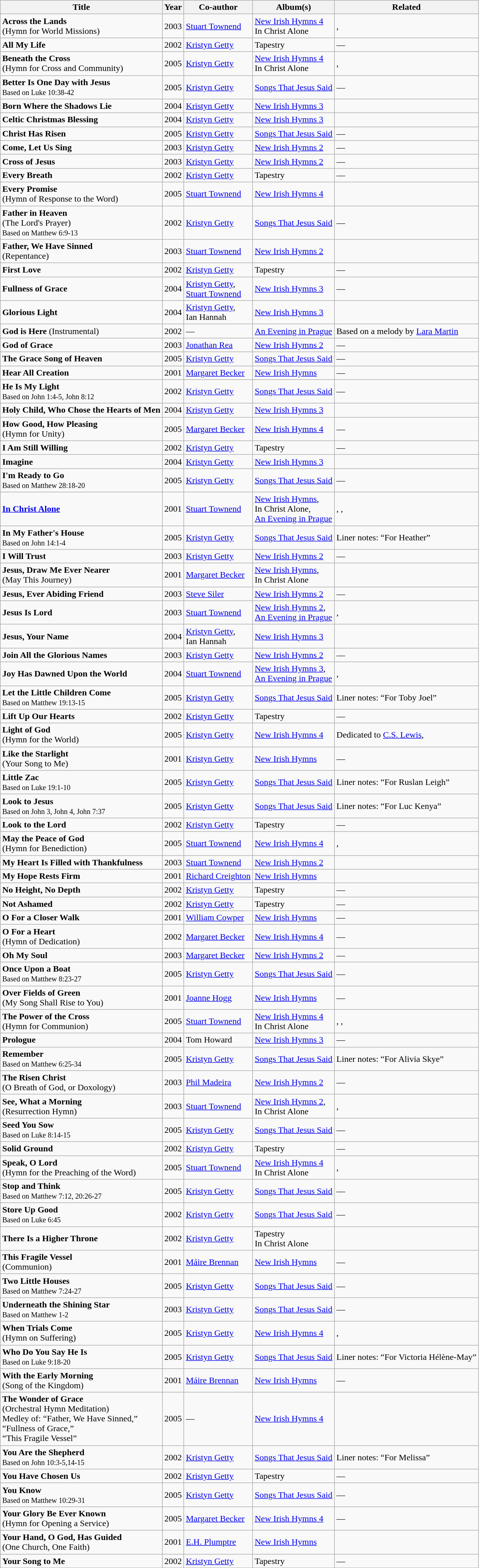<table class="wikitable sortable" border="1">
<tr>
<th>Title</th>
<th>Year</th>
<th>Co-author</th>
<th>Album(s)</th>
<th>Related</th>
</tr>
<tr>
<td><strong>Across the Lands</strong><br>(Hymn for World Missions)</td>
<td>2003</td>
<td><a href='#'>Stuart Townend</a></td>
<td><a href='#'>New Irish Hymns 4</a><br>In Christ Alone</td>
<td>, </td>
</tr>
<tr>
<td><strong>All My Life</strong></td>
<td>2002</td>
<td><a href='#'>Kristyn Getty</a></td>
<td>Tapestry</td>
<td>—</td>
</tr>
<tr>
<td><strong>Beneath the Cross</strong><br>(Hymn for Cross and Community)</td>
<td>2005</td>
<td><a href='#'>Kristyn Getty</a></td>
<td><a href='#'>New Irish Hymns 4</a><br>In Christ Alone</td>
<td>, </td>
</tr>
<tr>
<td><strong>Better Is One Day with Jesus</strong><br><small>Based on Luke 10:38-42</small></td>
<td>2005</td>
<td><a href='#'>Kristyn Getty</a></td>
<td><a href='#'>Songs That Jesus Said</a></td>
<td>—</td>
</tr>
<tr>
<td><strong>Born Where the Shadows Lie</strong></td>
<td>2004</td>
<td><a href='#'>Kristyn Getty</a></td>
<td><a href='#'>New Irish Hymns 3</a></td>
<td></td>
</tr>
<tr>
<td><strong>Celtic Christmas Blessing</strong></td>
<td>2004</td>
<td><a href='#'>Kristyn Getty</a></td>
<td><a href='#'>New Irish Hymns 3</a></td>
<td></td>
</tr>
<tr>
<td><strong>Christ Has Risen</strong></td>
<td>2005</td>
<td><a href='#'>Kristyn Getty</a></td>
<td><a href='#'>Songs That Jesus Said</a></td>
<td>—</td>
</tr>
<tr>
<td><strong>Come, Let Us Sing</strong></td>
<td>2003</td>
<td><a href='#'>Kristyn Getty</a></td>
<td><a href='#'>New Irish Hymns 2</a></td>
<td>—</td>
</tr>
<tr>
<td><strong>Cross of Jesus</strong></td>
<td>2003</td>
<td><a href='#'>Kristyn Getty</a></td>
<td><a href='#'>New Irish Hymns 2</a></td>
<td>—</td>
</tr>
<tr>
<td><strong>Every Breath</strong></td>
<td>2002</td>
<td><a href='#'>Kristyn Getty</a></td>
<td>Tapestry</td>
<td>—</td>
</tr>
<tr>
<td><strong>Every Promise</strong><br>(Hymn of Response to the Word)</td>
<td>2005</td>
<td><a href='#'>Stuart Townend</a></td>
<td><a href='#'>New Irish Hymns 4</a></td>
<td></td>
</tr>
<tr>
<td><strong>Father in Heaven</strong><br>(The Lord's Prayer)<br><small>Based on Matthew 6:9-13</small></td>
<td>2002</td>
<td><a href='#'>Kristyn Getty</a></td>
<td><a href='#'>Songs That Jesus Said</a></td>
<td>—</td>
</tr>
<tr>
<td><strong>Father, We Have Sinned</strong> <br>(Repentance)</td>
<td>2003</td>
<td><a href='#'>Stuart Townend</a></td>
<td><a href='#'>New Irish Hymns 2</a></td>
<td></td>
</tr>
<tr>
<td><strong>First Love</strong></td>
<td>2002</td>
<td><a href='#'>Kristyn Getty</a></td>
<td>Tapestry</td>
<td>—</td>
</tr>
<tr>
<td><strong>Fullness of Grace</strong></td>
<td>2004</td>
<td><a href='#'>Kristyn Getty</a>, <br><a href='#'>Stuart Townend</a></td>
<td><a href='#'>New Irish Hymns 3</a></td>
<td>—</td>
</tr>
<tr>
<td><strong>Glorious Light</strong></td>
<td>2004</td>
<td><a href='#'>Kristyn Getty</a>, <br>Ian Hannah</td>
<td><a href='#'>New Irish Hymns 3</a></td>
<td></td>
</tr>
<tr>
<td><strong>God is Here</strong> (Instrumental)</td>
<td>2002</td>
<td>—</td>
<td><a href='#'>An Evening in Prague</a></td>
<td>Based on a melody by <a href='#'>Lara Martin</a></td>
</tr>
<tr>
<td><strong>God of Grace</strong></td>
<td>2003</td>
<td><a href='#'>Jonathan Rea</a></td>
<td><a href='#'>New Irish Hymns 2</a></td>
<td>—</td>
</tr>
<tr>
<td><strong>The Grace Song of Heaven</strong></td>
<td>2005</td>
<td><a href='#'>Kristyn Getty</a></td>
<td><a href='#'>Songs That Jesus Said</a></td>
<td>—</td>
</tr>
<tr>
<td><strong>Hear All Creation</strong></td>
<td>2001</td>
<td><a href='#'>Margaret Becker</a></td>
<td><a href='#'>New Irish Hymns</a></td>
<td>—</td>
</tr>
<tr>
<td><strong>He Is My Light</strong><br><small>Based on John 1:4-5, John 8:12</small></td>
<td>2002</td>
<td><a href='#'>Kristyn Getty</a></td>
<td><a href='#'>Songs That Jesus Said</a></td>
<td>—</td>
</tr>
<tr>
<td><strong>Holy Child, Who Chose the Hearts of Men</strong></td>
<td>2004</td>
<td><a href='#'>Kristyn Getty</a></td>
<td><a href='#'>New Irish Hymns 3</a></td>
<td></td>
</tr>
<tr>
<td><strong>How Good, How Pleasing</strong><br>(Hymn for Unity)</td>
<td>2005</td>
<td><a href='#'>Margaret Becker</a></td>
<td><a href='#'>New Irish Hymns 4</a></td>
<td>—</td>
</tr>
<tr>
<td><strong>I Am Still Willing</strong></td>
<td>2002</td>
<td><a href='#'>Kristyn Getty</a></td>
<td>Tapestry</td>
<td>—</td>
</tr>
<tr>
<td><strong>Imagine</strong></td>
<td>2004</td>
<td><a href='#'>Kristyn Getty</a></td>
<td><a href='#'>New Irish Hymns 3</a></td>
<td></td>
</tr>
<tr>
<td><strong>I'm Ready to Go</strong><br><small>Based on Matthew 28:18-20</small></td>
<td>2005</td>
<td><a href='#'>Kristyn Getty</a></td>
<td><a href='#'>Songs That Jesus Said</a></td>
<td>—</td>
</tr>
<tr>
<td><strong><a href='#'>In Christ Alone</a></strong></td>
<td>2001</td>
<td><a href='#'>Stuart Townend</a></td>
<td><a href='#'>New Irish Hymns</a>, <br>In Christ Alone, <br><a href='#'>An Evening in Prague</a></td>
<td>, , </td>
</tr>
<tr>
<td><strong>In My Father's House</strong><br><small>Based on John 14:1-4</small></td>
<td>2005</td>
<td><a href='#'>Kristyn Getty</a></td>
<td><a href='#'>Songs That Jesus Said</a></td>
<td>Liner notes: “For Heather”</td>
</tr>
<tr>
<td><strong>I Will Trust</strong></td>
<td>2003</td>
<td><a href='#'>Kristyn Getty</a></td>
<td><a href='#'>New Irish Hymns 2</a></td>
<td>—</td>
</tr>
<tr>
<td><strong> Jesus, Draw Me Ever Nearer</strong> <br>(May This Journey)</td>
<td>2001</td>
<td><a href='#'>Margaret Becker</a></td>
<td><a href='#'>New Irish Hymns</a>, <br>In Christ Alone</td>
<td></td>
</tr>
<tr>
<td><strong>Jesus, Ever Abiding Friend</strong></td>
<td>2003</td>
<td><a href='#'>Steve Siler</a></td>
<td><a href='#'>New Irish Hymns 2</a></td>
<td>—</td>
</tr>
<tr>
<td><strong>Jesus Is Lord</strong></td>
<td>2003</td>
<td><a href='#'>Stuart Townend</a></td>
<td><a href='#'>New Irish Hymns 2</a>, <br><a href='#'>An Evening in Prague</a></td>
<td>, </td>
</tr>
<tr>
<td><strong>Jesus, Your Name</strong></td>
<td>2004</td>
<td><a href='#'>Kristyn Getty</a>, <br>Ian Hannah</td>
<td><a href='#'>New Irish Hymns 3</a></td>
<td></td>
</tr>
<tr>
<td><strong>Join All the Glorious Names</strong></td>
<td>2003</td>
<td><a href='#'>Kristyn Getty</a></td>
<td><a href='#'>New Irish Hymns 2</a></td>
<td>—</td>
</tr>
<tr>
<td><strong>Joy Has Dawned Upon the World</strong></td>
<td>2004</td>
<td><a href='#'>Stuart Townend</a></td>
<td><a href='#'>New Irish Hymns 3</a>, <br><a href='#'>An Evening in Prague</a></td>
<td>, </td>
</tr>
<tr>
<td><strong>Let the Little Children Come</strong><br><small>Based on Matthew 19:13-15</small></td>
<td>2005</td>
<td><a href='#'>Kristyn Getty</a></td>
<td><a href='#'>Songs That Jesus Said</a></td>
<td>Liner notes: “For Toby Joel”</td>
</tr>
<tr>
<td><strong>Lift Up Our Hearts</strong></td>
<td>2002</td>
<td><a href='#'>Kristyn Getty</a></td>
<td>Tapestry</td>
<td>—</td>
</tr>
<tr>
<td><strong>Light of God</strong><br>(Hymn for the World)</td>
<td>2005</td>
<td><a href='#'>Kristyn Getty</a></td>
<td><a href='#'>New Irish Hymns 4</a></td>
<td>Dedicated to <a href='#'>C.S. Lewis</a>, <br></td>
</tr>
<tr>
<td><strong>Like the Starlight</strong> <br>(Your Song to Me)</td>
<td>2001</td>
<td><a href='#'>Kristyn Getty</a></td>
<td><a href='#'>New Irish Hymns</a></td>
<td>—</td>
</tr>
<tr>
<td><strong>Little Zac</strong><br><small>Based on Luke 19:1-10</small></td>
<td>2005</td>
<td><a href='#'>Kristyn Getty</a></td>
<td><a href='#'>Songs That Jesus Said</a></td>
<td>Liner notes: “For Ruslan Leigh”</td>
</tr>
<tr>
<td><strong>Look to Jesus</strong><br><small>Based on John 3, John 4, John 7:37</small></td>
<td>2005</td>
<td><a href='#'>Kristyn Getty</a></td>
<td><a href='#'>Songs That Jesus Said</a></td>
<td>Liner notes: “For Luc Kenya”</td>
</tr>
<tr>
<td><strong>Look to the Lord</strong></td>
<td>2002</td>
<td><a href='#'>Kristyn Getty</a></td>
<td>Tapestry</td>
<td>—</td>
</tr>
<tr>
<td><strong>May the Peace of God</strong><br>(Hymn for Benediction)</td>
<td>2005</td>
<td><a href='#'>Stuart Townend</a></td>
<td><a href='#'>New Irish Hymns 4</a></td>
<td>, </td>
</tr>
<tr>
<td><strong>My Heart Is Filled with Thankfulness</strong></td>
<td>2003</td>
<td><a href='#'>Stuart Townend</a></td>
<td><a href='#'>New Irish Hymns 2</a></td>
<td></td>
</tr>
<tr>
<td><strong>My Hope Rests Firm</strong></td>
<td>2001</td>
<td><a href='#'>Richard Creighton</a></td>
<td><a href='#'>New Irish Hymns</a></td>
<td></td>
</tr>
<tr>
<td><strong>No Height, No Depth</strong></td>
<td>2002</td>
<td><a href='#'>Kristyn Getty</a></td>
<td>Tapestry</td>
<td>—</td>
</tr>
<tr>
<td><strong>Not Ashamed</strong></td>
<td>2002</td>
<td><a href='#'>Kristyn Getty</a></td>
<td>Tapestry</td>
<td>—</td>
</tr>
<tr>
<td><strong>O For a Closer Walk</strong></td>
<td>2001</td>
<td><a href='#'>William Cowper</a></td>
<td><a href='#'>New Irish Hymns</a></td>
<td>—</td>
</tr>
<tr>
<td><strong>O For a Heart</strong><br>(Hymn of Dedication)</td>
<td>2002</td>
<td><a href='#'>Margaret Becker</a></td>
<td><a href='#'>New Irish Hymns 4</a></td>
<td>—</td>
</tr>
<tr>
<td><strong>Oh My Soul</strong></td>
<td>2003</td>
<td><a href='#'>Margaret Becker</a></td>
<td><a href='#'>New Irish Hymns 2</a></td>
<td>—</td>
</tr>
<tr>
<td><strong>Once Upon a Boat</strong><br><small>Based on Matthew 8:23-27</small></td>
<td>2005</td>
<td><a href='#'>Kristyn Getty</a></td>
<td><a href='#'>Songs That Jesus Said</a></td>
<td>—</td>
</tr>
<tr>
<td><strong>Over Fields of Green</strong> <br>(My Song Shall Rise to You)</td>
<td>2001</td>
<td><a href='#'>Joanne Hogg</a></td>
<td><a href='#'>New Irish Hymns</a></td>
<td>—</td>
</tr>
<tr>
<td><strong>The Power of the Cross</strong><br>(Hymn for Communion)</td>
<td>2005</td>
<td><a href='#'>Stuart Townend</a></td>
<td><a href='#'>New Irish Hymns 4</a><br>In Christ Alone</td>
<td>, , </td>
</tr>
<tr>
<td><strong>Prologue</strong></td>
<td>2004</td>
<td>Tom Howard</td>
<td><a href='#'>New Irish Hymns 3</a></td>
<td>—</td>
</tr>
<tr>
<td><strong>Remember</strong><br><small>Based on Matthew 6:25-34</small></td>
<td>2005</td>
<td><a href='#'>Kristyn Getty</a></td>
<td><a href='#'>Songs That Jesus Said</a></td>
<td>Liner notes: “For Alivia Skye”</td>
</tr>
<tr>
<td><strong>The Risen Christ</strong> <br>(O Breath of God, or Doxology)</td>
<td>2003</td>
<td><a href='#'>Phil Madeira</a></td>
<td><a href='#'>New Irish Hymns 2</a></td>
<td>—</td>
</tr>
<tr>
<td><strong>See, What a Morning</strong> <br>(Resurrection Hymn)</td>
<td>2003</td>
<td><a href='#'>Stuart Townend</a></td>
<td><a href='#'>New Irish Hymns 2</a>, <br>In Christ Alone</td>
<td>, </td>
</tr>
<tr>
<td><strong>Seed You Sow</strong><br><small>Based on Luke 8:14-15</small></td>
<td>2005</td>
<td><a href='#'>Kristyn Getty</a></td>
<td><a href='#'>Songs That Jesus Said</a></td>
<td>—</td>
</tr>
<tr>
<td><strong>Solid Ground</strong></td>
<td>2002</td>
<td><a href='#'>Kristyn Getty</a></td>
<td>Tapestry</td>
<td>—</td>
</tr>
<tr>
<td><strong>Speak, O Lord</strong><br>(Hymn for the Preaching of the Word)</td>
<td>2005</td>
<td><a href='#'>Stuart Townend</a></td>
<td><a href='#'>New Irish Hymns 4</a><br>In Christ Alone</td>
<td>, </td>
</tr>
<tr>
<td><strong>Stop and Think</strong><br><small>Based on Matthew 7:12, 20:26-27</small></td>
<td>2005</td>
<td><a href='#'>Kristyn Getty</a></td>
<td><a href='#'>Songs That Jesus Said</a></td>
<td>—</td>
</tr>
<tr>
<td><strong>Store Up Good</strong><br><small>Based on Luke 6:45</small></td>
<td>2002</td>
<td><a href='#'>Kristyn Getty</a></td>
<td><a href='#'>Songs That Jesus Said</a></td>
<td>—</td>
</tr>
<tr>
<td><strong>There Is a Higher Throne</strong></td>
<td>2002</td>
<td><a href='#'>Kristyn Getty</a></td>
<td>Tapestry<br>In Christ Alone</td>
<td></td>
</tr>
<tr>
<td><strong>This Fragile Vessel</strong> <br>(Communion)</td>
<td>2001</td>
<td><a href='#'>Máire Brennan</a></td>
<td><a href='#'>New Irish Hymns</a></td>
<td>—</td>
</tr>
<tr>
<td><strong>Two Little Houses</strong><br><small>Based on Matthew 7:24-27</small></td>
<td>2005</td>
<td><a href='#'>Kristyn Getty</a></td>
<td><a href='#'>Songs That Jesus Said</a></td>
<td>—</td>
</tr>
<tr>
<td><strong>Underneath the Shining Star</strong><br><small>Based on Matthew 1-2</small></td>
<td>2003</td>
<td><a href='#'>Kristyn Getty</a></td>
<td><a href='#'>Songs That Jesus Said</a></td>
<td>—</td>
</tr>
<tr>
<td><strong>When Trials Come</strong><br>(Hymn on Suffering)</td>
<td>2005</td>
<td><a href='#'>Kristyn Getty</a></td>
<td><a href='#'>New Irish Hymns 4</a></td>
<td>, </td>
</tr>
<tr>
<td><strong>Who Do You Say He Is</strong><br><small>Based on Luke 9:18-20</small></td>
<td>2005</td>
<td><a href='#'>Kristyn Getty</a></td>
<td><a href='#'>Songs That Jesus Said</a></td>
<td>Liner notes: “For Victoria Hélène-May”</td>
</tr>
<tr>
<td><strong>With the Early Morning</strong> <br>(Song of the Kingdom)</td>
<td>2001</td>
<td><a href='#'>Máire Brennan</a></td>
<td><a href='#'>New Irish Hymns</a></td>
<td>—</td>
</tr>
<tr>
<td><strong>The Wonder of Grace</strong><br>(Orchestral Hymn Meditation)<br>Medley of: “Father, We Have Sinned,” <br>“Fullness of Grace,” <br>“This Fragile Vessel”</td>
<td>2005</td>
<td>—</td>
<td><a href='#'>New Irish Hymns 4</a></td>
<td></td>
</tr>
<tr>
<td><strong>You Are the Shepherd</strong><br><small>Based on John 10:3-5,14-15</small></td>
<td>2002</td>
<td><a href='#'>Kristyn Getty</a></td>
<td><a href='#'>Songs That Jesus Said</a></td>
<td>Liner notes: “For Melissa”</td>
</tr>
<tr>
<td><strong>You Have Chosen Us</strong></td>
<td>2002</td>
<td><a href='#'>Kristyn Getty</a></td>
<td>Tapestry</td>
<td>—</td>
</tr>
<tr>
<td><strong>You Know</strong><br><small>Based on Matthew 10:29-31</small></td>
<td>2005</td>
<td><a href='#'>Kristyn Getty</a></td>
<td><a href='#'>Songs That Jesus Said</a></td>
<td>—</td>
</tr>
<tr>
<td><strong>Your Glory Be Ever Known</strong><br>(Hymn for Opening a Service)</td>
<td>2005</td>
<td><a href='#'>Margaret Becker</a></td>
<td><a href='#'>New Irish Hymns 4</a></td>
<td>—</td>
</tr>
<tr>
<td><strong>Your Hand, O God, Has Guided</strong> <br>(One Church, One Faith)</td>
<td>2001</td>
<td><a href='#'>E.H. Plumptre</a></td>
<td><a href='#'>New Irish Hymns</a></td>
<td></td>
</tr>
<tr>
<td><strong>Your Song to Me</strong></td>
<td>2002</td>
<td><a href='#'>Kristyn Getty</a></td>
<td>Tapestry</td>
<td>—</td>
</tr>
<tr>
</tr>
</table>
